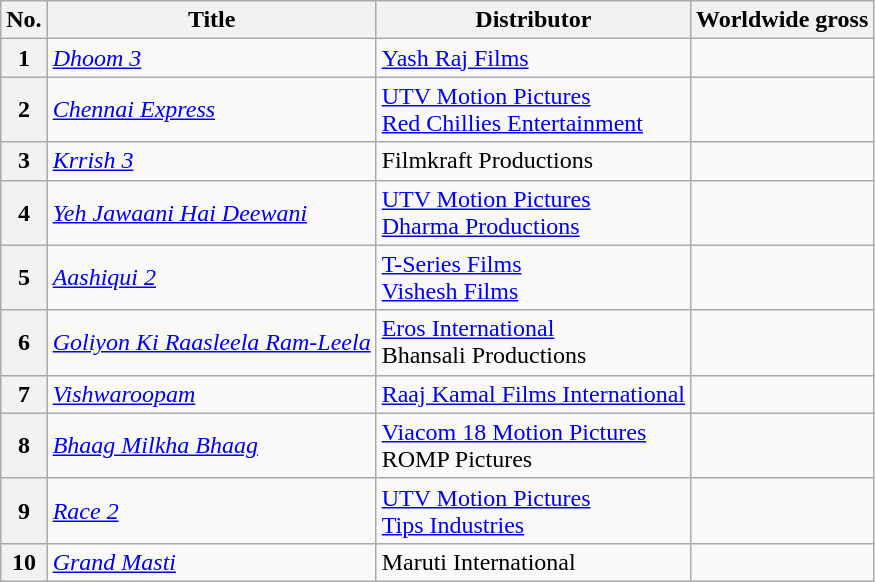<table class="wikitable">
<tr>
<th>No.</th>
<th>Title</th>
<th>Distributor</th>
<th>Worldwide gross</th>
</tr>
<tr>
<th>1</th>
<td><em><a href='#'>Dhoom 3</a></em></td>
<td><a href='#'>Yash Raj Films</a></td>
<td></td>
</tr>
<tr>
<th>2</th>
<td><em><a href='#'>Chennai Express</a></em></td>
<td><a href='#'>UTV Motion Pictures</a><br><a href='#'>Red Chillies Entertainment</a></td>
<td></td>
</tr>
<tr>
<th>3</th>
<td><em><a href='#'>Krrish 3</a></em></td>
<td>Filmkraft Productions</td>
<td></td>
</tr>
<tr>
<th>4</th>
<td><em><a href='#'>Yeh Jawaani Hai Deewani</a></em></td>
<td><a href='#'>UTV Motion Pictures</a><br><a href='#'>Dharma Productions</a></td>
<td></td>
</tr>
<tr>
<th>5</th>
<td><em><a href='#'>Aashiqui 2</a></em></td>
<td><a href='#'>T-Series Films</a><br><a href='#'>Vishesh Films</a></td>
<td></td>
</tr>
<tr>
<th>6</th>
<td><em><a href='#'>Goliyon Ki Raasleela Ram-Leela</a></em></td>
<td><a href='#'>Eros International</a><br>Bhansali Productions</td>
<td></td>
</tr>
<tr>
<th>7</th>
<td><em><a href='#'>Vishwaroopam</a></em></td>
<td><a href='#'>Raaj Kamal Films International</a></td>
<td></td>
</tr>
<tr>
<th>8</th>
<td><em><a href='#'>Bhaag Milkha Bhaag</a></em></td>
<td><a href='#'>Viacom 18 Motion Pictures</a><br>ROMP Pictures</td>
<td></td>
</tr>
<tr>
<th>9</th>
<td><em><a href='#'>Race 2</a></em></td>
<td><a href='#'>UTV Motion Pictures</a><br><a href='#'>Tips Industries</a></td>
<td></td>
</tr>
<tr>
<th>10</th>
<td><em><a href='#'>Grand Masti</a></em></td>
<td>Maruti International</td>
<td></td>
</tr>
</table>
